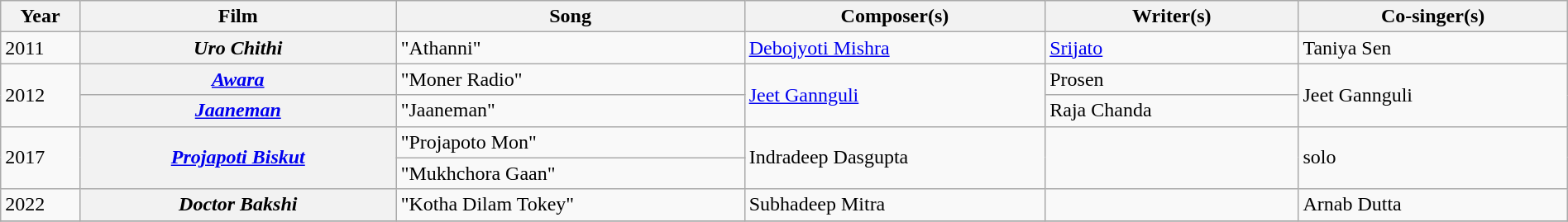<table class="wikitable plainrowheaders" width="100%" textcolor:#000;">
<tr>
<th scope="col" width=5%><strong>Year</strong></th>
<th scope="col" width=20%><strong>Film</strong></th>
<th scope="col" width=22%><strong>Song</strong></th>
<th scope="col" width=19%><strong>Composer(s)</strong></th>
<th scope="col" width=16%><strong>Writer(s)</strong></th>
<th scope="col" width=17%><strong>Co-singer(s)</strong></th>
</tr>
<tr>
<td>2011</td>
<th><em>Uro Chithi</em></th>
<td>"Athanni"</td>
<td><a href='#'>Debojyoti Mishra</a></td>
<td><a href='#'>Srijato</a></td>
<td>Taniya Sen</td>
</tr>
<tr>
<td rowspan="2">2012</td>
<th><em><a href='#'>Awara</a></em></th>
<td>"Moner Radio"</td>
<td rowspan="2"><a href='#'>Jeet Gannguli</a></td>
<td>Prosen</td>
<td rowspan="2">Jeet Gannguli</td>
</tr>
<tr>
<th><em><a href='#'>Jaaneman</a></em></th>
<td>"Jaaneman"</td>
<td>Raja Chanda</td>
</tr>
<tr>
<td rowspan=2>2017</td>
<th rowspan="2"><em><a href='#'>Projapoti Biskut</a></em></th>
<td>"Projapoto Mon"</td>
<td rowspan=2>Indradeep Dasgupta</td>
<td rowspan=2></td>
<td rowspan=2>solo</td>
</tr>
<tr>
<td>"Mukhchora Gaan"</td>
</tr>
<tr>
<td>2022</td>
<th><em>Doctor Bakshi</em></th>
<td>"Kotha Dilam Tokey"</td>
<td>Subhadeep Mitra</td>
<td></td>
<td>Arnab Dutta</td>
</tr>
<tr>
</tr>
</table>
